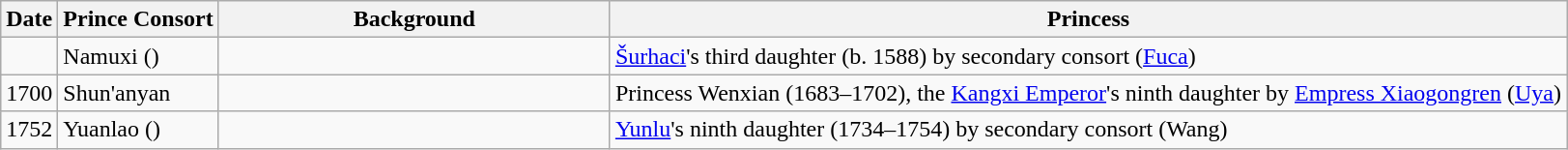<table class="wikitable">
<tr>
<th>Date</th>
<th>Prince Consort</th>
<th width=25%>Background</th>
<th>Princess</th>
</tr>
<tr>
<td></td>
<td>Namuxi ()</td>
<td></td>
<td><a href='#'>Šurhaci</a>'s third daughter (b. 1588) by secondary consort (<a href='#'>Fuca</a>)</td>
</tr>
<tr>
<td>1700</td>
<td>Shun'anyan</td>
<td></td>
<td>Princess Wenxian (1683–1702), the <a href='#'>Kangxi Emperor</a>'s ninth daughter by <a href='#'>Empress Xiaogongren</a> (<a href='#'>Uya</a>)</td>
</tr>
<tr>
<td>1752</td>
<td>Yuanlao ()</td>
<td></td>
<td><a href='#'>Yunlu</a>'s ninth daughter (1734–1754) by secondary consort (Wang)</td>
</tr>
</table>
